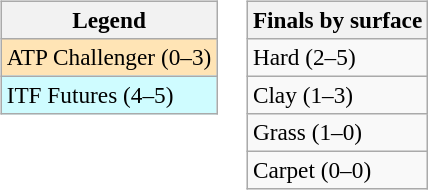<table>
<tr valign=top>
<td><br><table class=wikitable style=font-size:97%>
<tr>
<th>Legend</th>
</tr>
<tr bgcolor=moccasin>
<td>ATP Challenger (0–3)</td>
</tr>
<tr bgcolor=cffcff>
<td>ITF Futures (4–5)</td>
</tr>
</table>
</td>
<td><br><table class=wikitable style=font-size:97%>
<tr>
<th>Finals by surface</th>
</tr>
<tr>
<td>Hard (2–5)</td>
</tr>
<tr>
<td>Clay (1–3)</td>
</tr>
<tr>
<td>Grass (1–0)</td>
</tr>
<tr>
<td>Carpet (0–0)</td>
</tr>
</table>
</td>
</tr>
</table>
